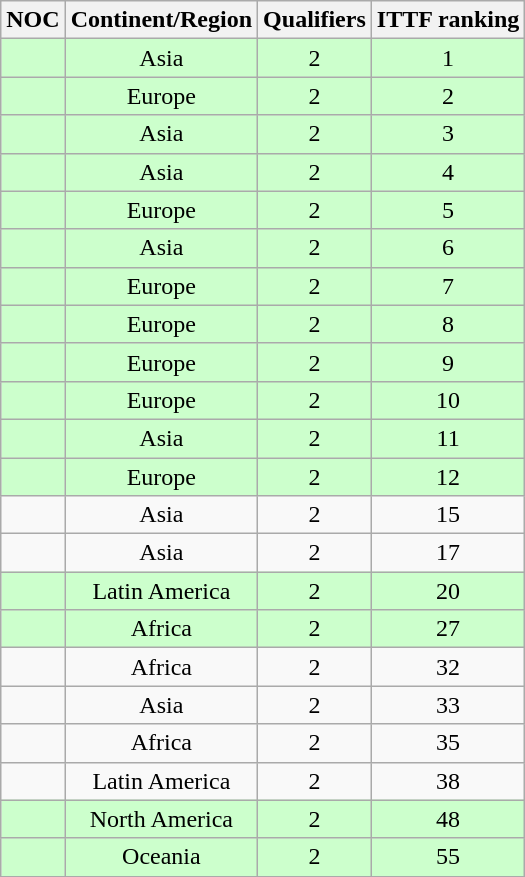<table class="wikitable sortable" style="text-align:center; font-size:100%">
<tr>
<th>NOC</th>
<th>Continent/Region</th>
<th>Qualifiers</th>
<th>ITTF ranking</th>
</tr>
<tr bgcolor="ccffcc">
<td align="left"></td>
<td>Asia</td>
<td>2</td>
<td>1</td>
</tr>
<tr bgcolor="ccffcc">
<td align="left"></td>
<td>Europe</td>
<td>2</td>
<td>2</td>
</tr>
<tr bgcolor="ccffcc">
<td align="left"></td>
<td>Asia</td>
<td>2</td>
<td>3</td>
</tr>
<tr bgcolor="ccffcc">
<td align="left"></td>
<td>Asia</td>
<td>2</td>
<td>4</td>
</tr>
<tr bgcolor="ccffcc">
<td align="left"></td>
<td>Europe</td>
<td>2</td>
<td>5</td>
</tr>
<tr bgcolor="ccffcc">
<td align="left"></td>
<td>Asia</td>
<td>2</td>
<td>6</td>
</tr>
<tr bgcolor="ccffcc">
<td align="left"></td>
<td>Europe</td>
<td>2</td>
<td>7</td>
</tr>
<tr bgcolor="ccffcc">
<td align="left"></td>
<td>Europe</td>
<td>2</td>
<td>8</td>
</tr>
<tr bgcolor="ccffcc">
<td align="left"></td>
<td>Europe</td>
<td>2</td>
<td>9</td>
</tr>
<tr bgcolor="ccffcc">
<td align="left"></td>
<td>Europe</td>
<td>2</td>
<td>10</td>
</tr>
<tr bgcolor="ccffcc">
<td align="left"></td>
<td>Asia</td>
<td>2</td>
<td>11</td>
</tr>
<tr bgcolor="ccffcc">
<td align="left"></td>
<td>Europe</td>
<td>2</td>
<td>12</td>
</tr>
<tr>
<td align="left"></td>
<td>Asia</td>
<td>2</td>
<td>15</td>
</tr>
<tr>
<td align="left"></td>
<td>Asia</td>
<td>2</td>
<td>17</td>
</tr>
<tr bgcolor="ccffcc">
<td align="left"></td>
<td>Latin America</td>
<td>2</td>
<td>20</td>
</tr>
<tr bgcolor="ccffcc">
<td align="left"></td>
<td>Africa</td>
<td>2</td>
<td>27</td>
</tr>
<tr>
<td align="left"></td>
<td>Africa</td>
<td>2</td>
<td>32</td>
</tr>
<tr>
<td align="left"></td>
<td>Asia</td>
<td>2</td>
<td>33</td>
</tr>
<tr>
<td align="left"></td>
<td>Africa</td>
<td>2</td>
<td>35</td>
</tr>
<tr>
<td align="left"></td>
<td>Latin America</td>
<td>2</td>
<td>38</td>
</tr>
<tr bgcolor="ccffcc">
<td align="left"></td>
<td>North America</td>
<td>2</td>
<td>48</td>
</tr>
<tr bgcolor="ccffcc">
<td align="left"></td>
<td>Oceania</td>
<td>2</td>
<td>55</td>
</tr>
</table>
